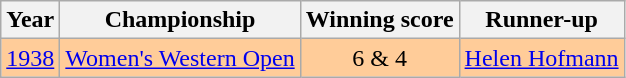<table class="wikitable">
<tr>
<th>Year</th>
<th>Championship</th>
<th>Winning score</th>
<th>Runner-up</th>
</tr>
<tr style="background:#FFCC99;">
<td><a href='#'>1938</a></td>
<td><a href='#'>Women's Western Open</a></td>
<td align=center>6 & 4</td>
<td> <a href='#'>Helen Hofmann</a></td>
</tr>
</table>
